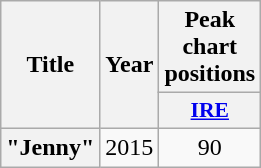<table class="wikitable plainrowheaders" style="text-align:center;">
<tr>
<th scope="col" rowspan="2">Title</th>
<th scope="col" rowspan="2">Year</th>
<th scope="col" colspan="1">Peak chart positions</th>
</tr>
<tr>
<th scope="col" style="width:3.5em;font-size:90%;"><a href='#'>IRE</a><br></th>
</tr>
<tr>
<th scope="row">"Jenny"</th>
<td>2015</td>
<td>90</td>
</tr>
</table>
